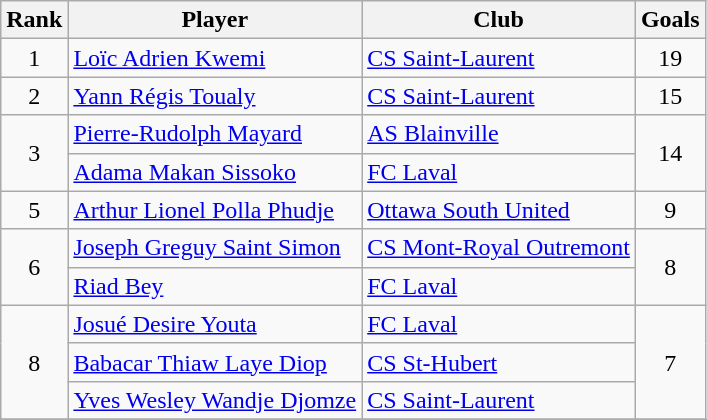<table class="wikitable">
<tr>
<th>Rank</th>
<th>Player</th>
<th>Club</th>
<th>Goals</th>
</tr>
<tr>
<td align=center>1</td>
<td><a href='#'>Loïc Adrien Kwemi</a></td>
<td><a href='#'>CS Saint-Laurent</a></td>
<td align=center>19</td>
</tr>
<tr>
<td align=center>2</td>
<td><a href='#'>Yann Régis Toualy</a></td>
<td><a href='#'>CS Saint-Laurent</a></td>
<td align=center>15</td>
</tr>
<tr>
<td rowspan="2" align=center>3</td>
<td><a href='#'>Pierre-Rudolph Mayard</a></td>
<td><a href='#'>AS Blainville</a></td>
<td rowspan="2" align=center>14</td>
</tr>
<tr>
<td><a href='#'>Adama Makan Sissoko</a></td>
<td><a href='#'>FC Laval</a></td>
</tr>
<tr>
<td align=center>5</td>
<td><a href='#'>Arthur Lionel Polla Phudje</a></td>
<td><a href='#'>Ottawa South United</a></td>
<td align=center>9</td>
</tr>
<tr>
<td rowspan="2" align=center>6</td>
<td><a href='#'>Joseph Greguy Saint Simon</a></td>
<td><a href='#'>CS Mont-Royal Outremont</a></td>
<td rowspan="2" align=center>8</td>
</tr>
<tr>
<td><a href='#'>Riad Bey</a></td>
<td><a href='#'>FC Laval</a></td>
</tr>
<tr>
<td rowspan="3" align=center>8</td>
<td><a href='#'>Josué Desire Youta</a></td>
<td><a href='#'>FC Laval</a></td>
<td rowspan="3" align=center>7</td>
</tr>
<tr>
<td><a href='#'>Babacar Thiaw Laye Diop</a></td>
<td><a href='#'>CS St-Hubert</a></td>
</tr>
<tr>
<td><a href='#'>Yves Wesley Wandje Djomze</a></td>
<td><a href='#'>CS Saint-Laurent</a></td>
</tr>
<tr>
</tr>
</table>
